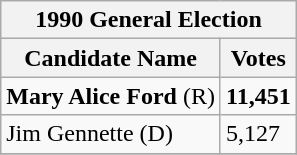<table class="wikitable">
<tr>
<th colspan="3">1990 General Election</th>
</tr>
<tr>
<th>Candidate Name</th>
<th colspan="2">Votes </th>
</tr>
<tr>
<td><strong>Mary Alice Ford </strong> (R)</td>
<td><strong>11,451</strong></td>
</tr>
<tr>
<td>Jim Gennette (D)</td>
<td>5,127</td>
</tr>
<tr>
</tr>
</table>
